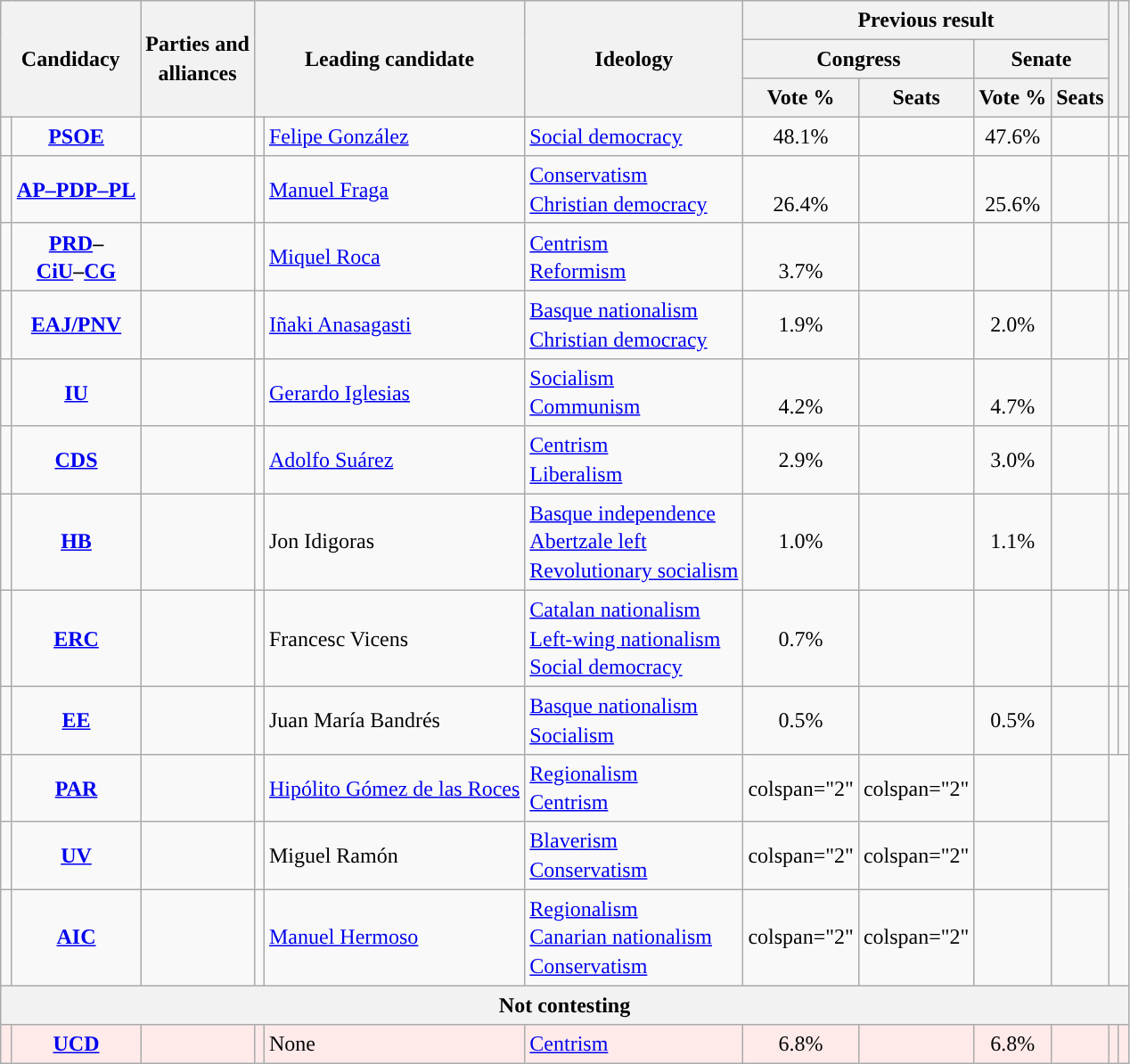<table class="wikitable" style="line-height:1.35em; text-align:left;">
<tr>
<th colspan="2" rowspan="3">Candidacy</th>
<th rowspan="3">Parties and<br>alliances</th>
<th colspan="2" rowspan="3">Leading candidate</th>
<th rowspan="3">Ideology</th>
<th colspan="4">Previous result</th>
<th rowspan="3"></th>
<th rowspan="3"></th>
</tr>
<tr>
<th colspan="2">Congress</th>
<th colspan="2">Senate</th>
</tr>
<tr>
<th>Vote %</th>
<th>Seats</th>
<th>Vote %</th>
<th>Seats</th>
</tr>
<tr>
<td width="1" style="color:inherit;background:"></td>
<td align="center"><strong><a href='#'>PSOE</a></strong></td>
<td></td>
<td></td>
<td><a href='#'>Felipe González</a></td>
<td><a href='#'>Social democracy</a></td>
<td align="center">48.1%</td>
<td></td>
<td align="center">47.6%</td>
<td></td>
<td></td>
<td></td>
</tr>
<tr>
<td style="color:inherit;background:"></td>
<td align="center"><strong><a href='#'>AP–PDP–PL</a></strong></td>
<td></td>
<td></td>
<td><a href='#'>Manuel Fraga</a></td>
<td><a href='#'>Conservatism</a><br><a href='#'>Christian democracy</a></td>
<td align="center"><br>26.4%<br></td>
<td></td>
<td align="center"><br>25.6%<br></td>
<td></td>
<td></td>
<td></td>
</tr>
<tr>
<td style="color:inherit;background:"></td>
<td align="center"><strong><a href='#'>PRD</a>–<br><a href='#'>CiU</a>–<a href='#'>CG</a></strong></td>
<td></td>
<td></td>
<td><a href='#'>Miquel Roca</a></td>
<td><a href='#'>Centrism</a><br><a href='#'>Reformism</a></td>
<td align="center"><br>3.7%<br></td>
<td></td>
<td align="center"></td>
<td></td>
<td></td>
<td></td>
</tr>
<tr>
<td style="color:inherit;background:"></td>
<td align="center"><strong><a href='#'>EAJ/PNV</a></strong></td>
<td></td>
<td></td>
<td><a href='#'>Iñaki Anasagasti</a></td>
<td><a href='#'>Basque nationalism</a><br><a href='#'>Christian democracy</a></td>
<td align="center">1.9%</td>
<td></td>
<td align="center">2.0%</td>
<td></td>
<td></td>
<td></td>
</tr>
<tr>
<td style="color:inherit;background:"></td>
<td align="center"><strong><a href='#'>IU</a></strong></td>
<td></td>
<td></td>
<td><a href='#'>Gerardo Iglesias</a></td>
<td><a href='#'>Socialism</a><br><a href='#'>Communism</a></td>
<td align="center"><br>4.2%<br></td>
<td></td>
<td align="center"><br>4.7%<br></td>
<td></td>
<td></td>
<td></td>
</tr>
<tr>
<td style="color:inherit;background:"></td>
<td align="center"><strong><a href='#'>CDS</a></strong></td>
<td></td>
<td></td>
<td><a href='#'>Adolfo Suárez</a></td>
<td><a href='#'>Centrism</a><br><a href='#'>Liberalism</a></td>
<td align="center">2.9%</td>
<td></td>
<td align="center">3.0%</td>
<td></td>
<td></td>
<td></td>
</tr>
<tr>
<td style="color:inherit;background:"></td>
<td align="center"><strong><a href='#'>HB</a></strong></td>
<td></td>
<td></td>
<td>Jon Idigoras</td>
<td><a href='#'>Basque independence</a><br><a href='#'>Abertzale left</a><br><a href='#'>Revolutionary socialism</a></td>
<td align="center">1.0%</td>
<td></td>
<td align="center">1.1%</td>
<td></td>
<td></td>
<td></td>
</tr>
<tr>
<td style="color:inherit;background:"></td>
<td align="center"><strong><a href='#'>ERC</a></strong></td>
<td></td>
<td></td>
<td>Francesc Vicens</td>
<td><a href='#'>Catalan nationalism</a><br><a href='#'>Left-wing nationalism</a><br><a href='#'>Social democracy</a></td>
<td align="center">0.7%</td>
<td></td>
<td align="center"></td>
<td></td>
<td></td>
<td></td>
</tr>
<tr>
<td style="color:inherit;background:"></td>
<td align="center"><strong><a href='#'>EE</a></strong></td>
<td></td>
<td></td>
<td>Juan María Bandrés</td>
<td><a href='#'>Basque nationalism</a><br><a href='#'>Socialism</a></td>
<td align="center">0.5%</td>
<td></td>
<td align="center">0.5%</td>
<td></td>
<td></td>
<td></td>
</tr>
<tr>
<td style="color:inherit;background:"></td>
<td align="center"><strong><a href='#'>PAR</a></strong></td>
<td></td>
<td></td>
<td><a href='#'>Hipólito Gómez de las Roces</a></td>
<td><a href='#'>Regionalism</a><br><a href='#'>Centrism</a></td>
<td>colspan="2" </td>
<td>colspan="2" </td>
<td></td>
<td></td>
</tr>
<tr>
<td style="color:inherit;background:"></td>
<td align="center"><strong><a href='#'>UV</a></strong></td>
<td></td>
<td></td>
<td>Miguel Ramón</td>
<td><a href='#'>Blaverism</a><br><a href='#'>Conservatism</a></td>
<td>colspan="2" </td>
<td>colspan="2" </td>
<td></td>
<td></td>
</tr>
<tr>
<td style="color:inherit;background:"></td>
<td align="center"><strong><a href='#'>AIC</a></strong></td>
<td></td>
<td></td>
<td><a href='#'>Manuel Hermoso</a></td>
<td><a href='#'>Regionalism</a><br><a href='#'>Canarian nationalism</a><br><a href='#'>Conservatism</a></td>
<td>colspan="2" </td>
<td>colspan="2" </td>
<td></td>
<td></td>
</tr>
<tr>
<th colspan="12">Not contesting</th>
</tr>
<tr style="background:#FFEAEA;">
<td style="color:inherit;background:"></td>
<td align="center"><strong><a href='#'>UCD</a></strong></td>
<td></td>
<td></td>
<td>None<br></td>
<td><a href='#'>Centrism</a></td>
<td align="center">6.8%</td>
<td></td>
<td align="center">6.8%</td>
<td></td>
<td></td>
<td></td>
</tr>
</table>
